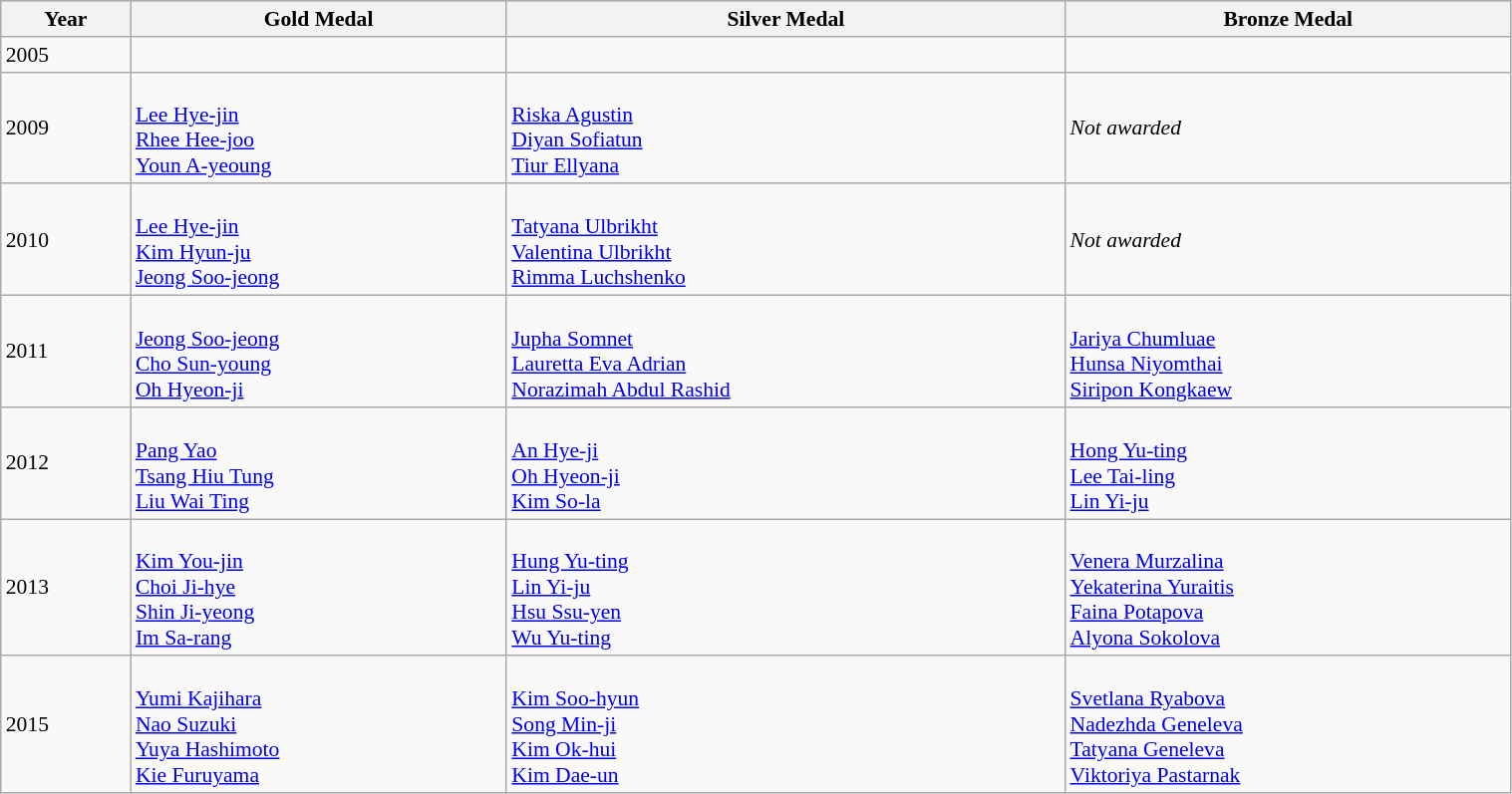<table class=wikitable style="font-size:90%" width="80%">
<tr style="background:#ccccff;">
<th>Year</th>
<th> <strong>Gold Medal</strong></th>
<th> <strong>Silver Medal</strong></th>
<th> <strong>Bronze Medal</strong></th>
</tr>
<tr>
<td>2005</td>
<td><br></td>
<td><br></td>
<td><br></td>
</tr>
<tr>
<td>2009</td>
<td><br><a href='#'>Lee Hye-jin</a><br><a href='#'>Rhee Hee-joo</a><br><a href='#'>Youn A-yeoung</a></td>
<td><br><a href='#'>Riska Agustin</a><br><a href='#'>Diyan Sofiatun</a><br><a href='#'>Tiur Ellyana</a></td>
<td><em>Not awarded</em></td>
</tr>
<tr>
<td>2010</td>
<td><br><a href='#'>Lee Hye-jin</a><br><a href='#'>Kim Hyun-ju</a><br><a href='#'>Jeong Soo-jeong</a></td>
<td><br><a href='#'>Tatyana Ulbrikht</a><br><a href='#'>Valentina Ulbrikht</a><br><a href='#'>Rimma Luchshenko</a></td>
<td><em>Not awarded</em></td>
</tr>
<tr>
<td>2011</td>
<td><br><a href='#'>Jeong Soo-jeong</a><br><a href='#'>Cho Sun-young</a><br><a href='#'>Oh Hyeon-ji</a></td>
<td><br><a href='#'>Jupha Somnet</a><br><a href='#'>Lauretta Eva Adrian</a><br><a href='#'>Norazimah Abdul Rashid</a></td>
<td><br><a href='#'>Jariya Chumluae</a><br><a href='#'>Hunsa Niyomthai</a><br><a href='#'>Siripon Kongkaew</a></td>
</tr>
<tr>
<td>2012</td>
<td><br><a href='#'>Pang Yao</a><br><a href='#'>Tsang Hiu Tung</a><br><a href='#'>Liu Wai Ting</a></td>
<td><br><a href='#'>An Hye-ji</a><br><a href='#'>Oh Hyeon-ji</a><br><a href='#'>Kim So-la</a></td>
<td><br><a href='#'>Hong Yu-ting</a><br><a href='#'>Lee Tai-ling</a><br><a href='#'>Lin Yi-ju</a></td>
</tr>
<tr>
<td>2013</td>
<td><br><a href='#'>Kim You-jin</a><br><a href='#'>Choi Ji-hye</a><br><a href='#'>Shin Ji-yeong</a><br><a href='#'>Im Sa-rang</a></td>
<td><br><a href='#'>Hung Yu-ting</a><br><a href='#'>Lin Yi-ju</a><br><a href='#'>Hsu Ssu-yen</a><br><a href='#'>Wu Yu-ting</a></td>
<td><br><a href='#'>Venera Murzalina</a><br><a href='#'>Yekaterina Yuraitis</a><br><a href='#'>Faina Potapova</a><br><a href='#'>Alyona Sokolova</a></td>
</tr>
<tr>
<td>2015</td>
<td><br><a href='#'>Yumi Kajihara</a><br><a href='#'>Nao Suzuki</a><br><a href='#'>Yuya Hashimoto</a><br><a href='#'>Kie Furuyama</a></td>
<td><br><a href='#'>Kim Soo-hyun</a><br><a href='#'>Song Min-ji</a><br><a href='#'>Kim Ok-hui</a><br><a href='#'>Kim Dae-un</a></td>
<td><br><a href='#'>Svetlana Ryabova</a><br><a href='#'>Nadezhda Geneleva</a><br><a href='#'>Tatyana Geneleva</a><br><a href='#'>Viktoriya Pastarnak</a></td>
</tr>
</table>
